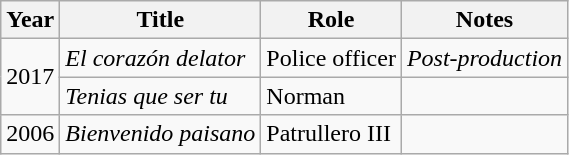<table class="wikitable">
<tr>
<th>Year</th>
<th>Title</th>
<th>Role</th>
<th>Notes</th>
</tr>
<tr>
<td rowspan=2>2017</td>
<td><em>El corazón delator</em></td>
<td>Police officer</td>
<td><em>Post-production</em></td>
</tr>
<tr>
<td><em>Tenias que ser tu</em></td>
<td>Norman</td>
<td></td>
</tr>
<tr>
<td>2006</td>
<td><em>Bienvenido paisano</em></td>
<td>Patrullero III</td>
<td></td>
</tr>
</table>
